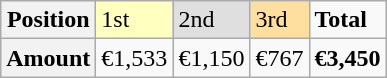<table class="wikitable">
<tr>
<th>Position</th>
<td bgcolor="#ffffbf">1st</td>
<td bgcolor="#dfdfdf">2nd</td>
<td bgcolor="#ffdf9f">3rd</td>
<td><strong>Total</strong></td>
</tr>
<tr>
<th>Amount</th>
<td>€1,533</td>
<td>€1,150</td>
<td>€767</td>
<td><strong>€3,450</strong></td>
</tr>
</table>
